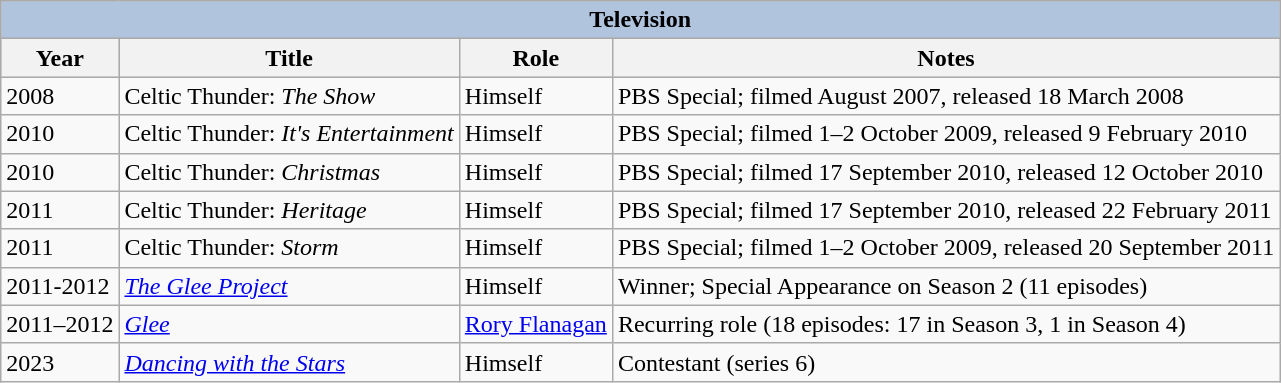<table class="wikitable sortable">
<tr style="background:#ccc; text-align:center;">
<th colspan="5" style="background: LightSteelBlue;">Television</th>
</tr>
<tr style="background:#ccc; text-align:center;">
<th>Year</th>
<th>Title</th>
<th>Role</th>
<th class="unsortable">Notes</th>
</tr>
<tr>
<td>2008</td>
<td>Celtic Thunder: <em>The Show</em></td>
<td>Himself</td>
<td>PBS Special; filmed August 2007, released 18 March 2008</td>
</tr>
<tr>
<td>2010</td>
<td>Celtic Thunder: <em>It's Entertainment</em></td>
<td>Himself</td>
<td>PBS Special; filmed 1–2 October 2009, released 9 February 2010</td>
</tr>
<tr>
<td>2010</td>
<td>Celtic Thunder: <em>Christmas</em></td>
<td>Himself</td>
<td>PBS Special; filmed 17 September 2010, released 12 October 2010</td>
</tr>
<tr>
<td>2011</td>
<td>Celtic Thunder: <em>Heritage</em></td>
<td>Himself</td>
<td>PBS Special; filmed 17 September 2010, released 22 February 2011</td>
</tr>
<tr>
<td>2011</td>
<td>Celtic Thunder: <em>Storm</em></td>
<td>Himself</td>
<td>PBS Special; filmed 1–2 October 2009, released 20 September 2011</td>
</tr>
<tr>
<td>2011-2012</td>
<td><em><a href='#'>The Glee Project</a></em></td>
<td>Himself</td>
<td>Winner; Special Appearance on Season 2 (11 episodes)</td>
</tr>
<tr>
<td>2011–2012</td>
<td><em><a href='#'>Glee</a></em></td>
<td><a href='#'>Rory Flanagan</a></td>
<td>Recurring role (18 episodes: 17 in Season 3, 1 in Season 4)</td>
</tr>
<tr>
<td>2023</td>
<td><em><a href='#'>Dancing with the Stars</a></em></td>
<td>Himself</td>
<td>Contestant (series 6)</td>
</tr>
</table>
